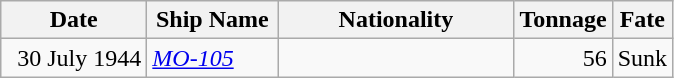<table class="wikitable sortable">
<tr>
<th width="90px">Date</th>
<th width="80px">Ship Name</th>
<th width="150px">Nationality</th>
<th width="25px">Tonnage</th>
<th width="30px">Fate</th>
</tr>
<tr>
<td align="right">30 July 1944</td>
<td align="left"><a href='#'><em>MO-105</em></a></td>
<td align="left"></td>
<td align="right">56</td>
<td align="left">Sunk</td>
</tr>
</table>
